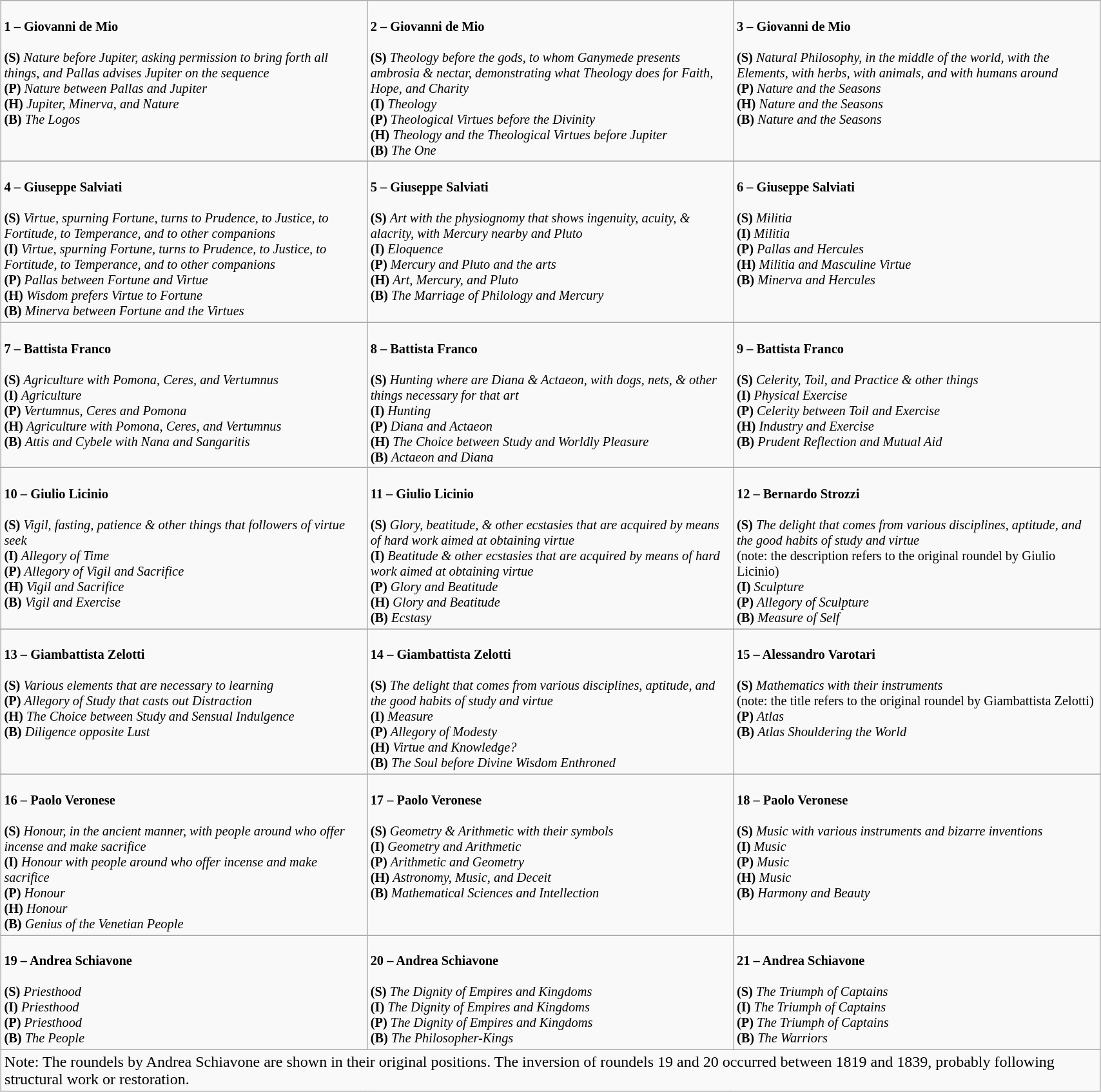<table class="wikitable" align="center" style="margin:1em auto; width:90%;">
<tr valign="top">
<td style="font-size: 85%; width: 33%;"><div><br><strong>1 – Giovanni de Mio</strong></div><br><strong>(S)</strong> <em>Nature before Jupiter, asking permission to bring forth all things, and Pallas advises Jupiter on the sequence</em> <br><strong>(P)</strong> <em>Nature between Pallas and Jupiter</em> <br><strong>(H)</strong> <em>Jupiter, Minerva, and Nature</em> <br><strong>(B)</strong> <em>The Logos</em></td>
<td style="font-size: 85%; width: 33%;"><div><br><strong>2 – Giovanni de Mio</strong></div><br><strong>(S)</strong> <em>Theology before the gods, to whom Ganymede presents ambrosia & nectar, demonstrating what Theology does for Faith, Hope, and Charity</em> <br><strong>(I)</strong> <em>Theology</em> <br><strong>(P)</strong> <em>Theological Virtues before the Divinity</em> <br><strong>(H)</strong> <em>Theology and the Theological Virtues before Jupiter</em> <br><strong>(B)</strong> <em>The One</em></td>
<td style="font-size: 85%; width: 33%;"><div><br><strong>3 – Giovanni de Mio</strong></div><br><strong>(S)</strong> <em>Natural Philosophy, in the middle of the world, with the Elements, with herbs, with animals, and with humans around</em> <br><strong>(P)</strong> <em>Nature and the Seasons</em> <br><strong>(H)</strong> <em>Nature and the Seasons</em> <br><strong>(B)</strong> <em>Nature and the Seasons</em></td>
</tr>
<tr>
</tr>
<tr valign="top">
<td style="font-size: 85%; width: 33%;"><div><br><strong>4 – Giuseppe Salviati</strong></div><br><strong>(S)</strong> <em>Virtue, spurning Fortune, turns to Prudence, to Justice, to Fortitude, to Temperance, and to other companions</em> <br><strong>(I)</strong> <em>Virtue, spurning Fortune, turns to Prudence, to Justice, to Fortitude, to Temperance, and to other companions</em> <br><strong>(P)</strong> <em>Pallas between Fortune and Virtue</em> <br><strong>(H)</strong> <em>Wisdom prefers Virtue to Fortune</em> <br><strong>(B)</strong> <em>Minerva between Fortune and the Virtues</em></td>
<td style="font-size: 85%; width: 33%;"><div><br><strong>5 – Giuseppe Salviati</strong></div><br><strong>(S)</strong> <em>Art with the physiognomy that shows ingenuity, acuity, & alacrity, with Mercury nearby and Pluto</em> <br><strong>(I)</strong> <em>Eloquence</em> <br><strong>(P)</strong> <em>Mercury and Pluto and the arts</em> <br><strong>(H)</strong> <em>Art, Mercury, and Pluto</em> <br><strong>(B)</strong> <em>The Marriage of Philology and Mercury</em></td>
<td style="font-size: 85%; width: 33%;"><div><br><strong>6 – Giuseppe Salviati</strong></div><br><strong>(S)</strong> <em>Militia</em> <br><strong>(I)</strong> <em>Militia</em> <br><strong>(P)</strong> <em>Pallas and Hercules</em> <br><strong>(H)</strong> <em>Militia and Masculine Virtue</em> <br><strong>(B)</strong> <em>Minerva and Hercules</em></td>
</tr>
<tr>
</tr>
<tr valign="top">
<td style="font-size: 85%; width: 33%;"><div><br><strong>7 – Battista Franco</strong></div><br><strong>(S)</strong> <em>Agriculture with Pomona, Ceres, and Vertumnus</em> <br><strong>(I)</strong> <em>Agriculture</em> <br><strong>(P)</strong> <em>Vertumnus, Ceres and Pomona </em> <br><strong>(H)</strong> <em>Agriculture with Pomona, Ceres, and Vertumnus</em> <br><strong>(B)</strong> <em>Attis and Cybele with Nana and Sangaritis</em></td>
<td style="font-size: 85%; width: 33%;"><div><br><strong>8 – Battista Franco</strong></div><br><strong>(S)</strong> <em> Hunting where are Diana & Actaeon, with dogs, nets, & other things necessary for that art</em> <br><strong>(I)</strong> <em>Hunting</em> <br><strong>(P)</strong> <em>Diana and Actaeon </em> <br><strong>(H)</strong> <em>The Choice between Study and Worldly Pleasure </em> <br><strong>(B)</strong> <em>Actaeon and Diana</em></td>
<td style="font-size: 85%; width: 33%;"><div><br><strong>9 – Battista Franco</strong></div><br><strong>(S)</strong> <em>Celerity, Toil, and Practice & other things</em> <br><strong>(I)</strong> <em>Physical Exercise</em> <br><strong>(P)</strong> <em>Celerity between Toil and Exercise</em> <br><strong>(H)</strong> <em>Industry and Exercise</em> <br><strong>(B)</strong> <em>Prudent Reflection and Mutual Aid</em></td>
</tr>
<tr>
</tr>
<tr valign="top">
<td style="font-size: 85%; width: 33%;"><div><br><strong>10 – Giulio Licinio</strong></div><br><strong>(S)</strong> <em>Vigil, fasting, patience & other things that followers of virtue seek</em> <br><strong>(I)</strong> <em>Allegory of Time</em> <br><strong>(P)</strong> <em>Allegory of Vigil and Sacrifice</em> <br><strong>(H)</strong> <em>Vigil and Sacrifice</em> <br><strong>(B)</strong> <em>Vigil and Exercise</em></td>
<td style="font-size: 85%; width: 33%;"><div><br><strong>11 – Giulio Licinio</strong></div><br><strong>(S)</strong> <em>Glory, beatitude, & other ecstasies that are acquired by means of hard work aimed at obtaining virtue</em> <br><strong>(I)</strong> <em>Beatitude & other ecstasies that are acquired by means of hard work aimed at obtaining virtue</em> <br><strong>(P)</strong> <em>Glory and Beatitude</em> <br><strong>(H)</strong> <em>Glory and Beatitude</em> <br><strong>(B)</strong> <em>Ecstasy</em></td>
<td style="font-size: 85%; width: 33%;"><div><br><strong>12 – Bernardo Strozzi</strong></div><br><strong>(S)</strong> <em>The delight that comes from various disciplines, aptitude, and the good habits of study and virtue</em> <br>(note: the description refers to the original roundel by Giulio Licinio)<br><strong>(I)</strong> <em>Sculpture</em> <br><strong>(P)</strong> <em>Allegory of Sculpture</em> <br><strong>(B)</strong> <em>Measure of Self</em></td>
</tr>
<tr>
</tr>
<tr valign="top">
<td style="font-size: 85%; width: 33%;"><div><br><strong>13 – Giambattista Zelotti</strong></div><br><strong>(S)</strong> <em>Various elements that are necessary to learning</em><br><strong>(P)</strong> <em>Allegory of Study that casts out Distraction</em><br><strong>(H)</strong> <em>The Choice between Study and Sensual Indulgence</em><br><strong>(B)</strong> <em>Diligence opposite Lust</em></td>
<td style="font-size: 85%; width: 33%;"><div><br><strong>14 – Giambattista Zelotti</strong></div><br><strong>(S)</strong> <em>The delight that comes from various disciplines, aptitude, and the good habits of study and virtue</em><br><strong>(I)</strong> <em>Measure</em><br><strong>(P)</strong> <em>Allegory of Modesty</em><br><strong>(H)</strong> <em>Virtue and Knowledge?</em><br><strong>(B)</strong> <em>The Soul before Divine Wisdom Enthroned</em></td>
<td style="font-size: 85%; width: 33%;"><div><br><strong>15 – Alessandro Varotari</strong></div><br><strong>(S)</strong> <em>Mathematics with their instruments</em> <br>(note: the title refers to the original roundel by Giambattista Zelotti) <br><strong>(P)</strong> <em>Atlas</em><br><strong>(B)</strong> <em>Atlas Shouldering the World</em></td>
</tr>
<tr>
</tr>
<tr valign="top">
<td style="font-size: 85%; width: 33%;"><div><br><strong>16 – Paolo Veronese</strong></div><br><strong>(S)</strong> <em>Honour, in the ancient manner, with people around who offer incense and make sacrifice</em><br><strong>(I)</strong> <em>Honour with people around who offer incense and make sacrifice</em><br><strong>(P)</strong> <em>Honour</em><br><strong>(H)</strong> <em>Honour</em><br><strong>(B)</strong> <em>Genius of the Venetian People</em></td>
<td style="font-size: 85%; width: 33%;"><div><br><strong>17 – Paolo Veronese</strong></div><br><strong>(S)</strong> <em>Geometry & Arithmetic with their symbols</em><br><strong>(I)</strong> <em>Geometry and Arithmetic</em><br><strong>(P)</strong> <em>Arithmetic and Geometry</em><br><strong>(H)</strong> <em>Astronomy, Music, and Deceit</em><br><strong>(B)</strong> <em>Mathematical Sciences and Intellection</em></td>
<td style="font-size: 85%; width: 33%;"><div><br><strong>18 – Paolo Veronese</strong></div><br><strong>(S)</strong> <em>Music with various instruments and bizarre inventions</em><br><strong>(I)</strong> <em>Music</em><br><strong>(P)</strong> <em>Music</em><br><strong>(H)</strong> <em>Music</em><br><strong>(B)</strong> <em>Harmony and Beauty</em></td>
</tr>
<tr>
</tr>
<tr valign="top">
<td style="font-size: 85%; width: 33%;"><div><br><strong>19 – Andrea Schiavone</strong></div><br><strong>(S)</strong> <em>Priesthood</em><br><strong>(I)</strong> <em>Priesthood</em><br><strong>(P)</strong> <em>Priesthood</em><br><strong>(B)</strong> <em>The People</em></td>
<td style="font-size: 85%; width: 33%;"><div><br><strong>20 – Andrea Schiavone</strong></div><br><strong>(S)</strong> <em>The Dignity of Empires and Kingdoms</em><br><strong>(I)</strong> <em>The Dignity of Empires and Kingdoms</em><br><strong>(P)</strong> <em>The Dignity of Empires and Kingdoms</em><br><strong>(B)</strong> <em>The Philosopher-Kings</em></td>
<td style="font-size: 85%; width: 33%;"><div><br><strong>21 – Andrea Schiavone</strong></div><br><strong>(S)</strong> <em>The Triumph of Captains</em><br><strong>(I)</strong> <em>The Triumph of Captains</em><br><strong>(P)</strong> <em>The Triumph of Captains</em><br><strong>(B)</strong> <em>The Warriors</em></td>
</tr>
<tr>
<td colspan="3">Note: The roundels by Andrea Schiavone are shown in their original positions. The inversion of roundels 19 and 20 occurred between 1819 and 1839, probably following structural work or restoration.</td>
</tr>
</table>
